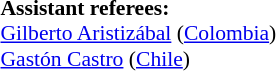<table width=50% style="font-size: 90%">
<tr>
<td><br><strong>Assistant referees:</strong>
<br><a href='#'>Gilberto Aristizábal</a> (<a href='#'>Colombia</a>)
<br><a href='#'>Gastón Castro</a> (<a href='#'>Chile</a>)</td>
</tr>
</table>
